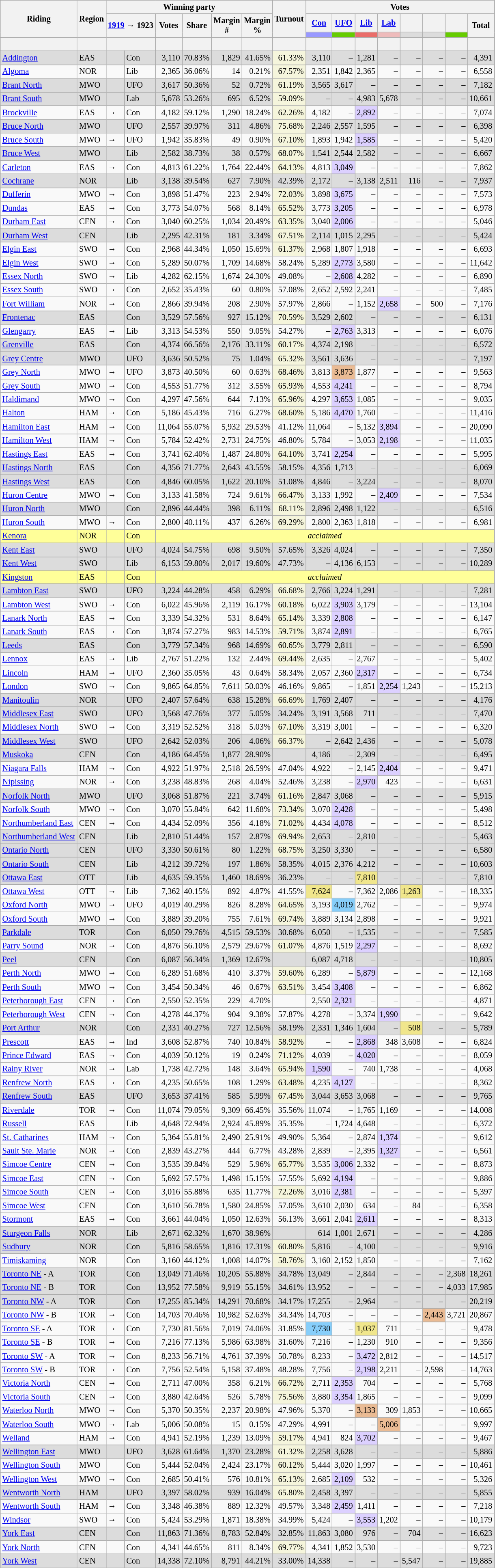<table class="wikitable sortable mw-collapsible" style="text-align:right; font-size:85%">
<tr>
<th rowspan="3" scope="col">Riding</th>
<th rowspan="3" scope="col">Region</th>
<th scope="col" colspan="6">Winning party</th>
<th rowspan="3" scope="col">Turnout<br></th>
<th scope="col" colspan="8">Votes</th>
</tr>
<tr>
<th colspan="2" rowspan="2" scope="col"><a href='#'>1919</a> → 1923</th>
<th rowspan="2" scope="col">Votes</th>
<th rowspan="2" scope="col">Share</th>
<th rowspan="2" scope="col">Margin<br>#</th>
<th rowspan="2" scope="col">Margin<br>%</th>
<th scope="col"><a href='#'>Con</a></th>
<th scope="col"><a href='#'>UFO</a></th>
<th scope="col"><a href='#'>Lib</a></th>
<th scope="col"><a href='#'>Lab</a></th>
<th scope="col"></th>
<th scope="col"></th>
<th scope="col"></th>
<th rowspan="2" scope="col">Total</th>
</tr>
<tr>
<th scope="col" style="background-color:#9999FF;"></th>
<th scope="col" style="background-color:#66CC00;"></th>
<th scope="col" style="background-color:#EA6D6A;"></th>
<th scope="col" style="background-color:#EEBBBB;"></th>
<th scope="col" style="background-color:#DCDCDC;"></th>
<th scope="col" style="background-color:#DCDCDC;"></th>
<th scope="col" style="background-color:#66CC00;"></th>
</tr>
<tr>
<th> </th>
<th></th>
<th colspan="2"></th>
<th></th>
<th></th>
<th></th>
<th></th>
<th></th>
<th></th>
<th></th>
<th></th>
<th></th>
<th></th>
<th></th>
<th></th>
<th></th>
</tr>
<tr style="background-color:#DCDCDC;">
<td style="text-align:left;"><a href='#'>Addington</a></td>
<td style="text-align:left;">EAS</td>
<td style="text-align:left;"></td>
<td style="text-align:left;">Con</td>
<td>3,110</td>
<td>70.83%</td>
<td>1,829</td>
<td>41.65%</td>
<td style="background-color:#F5F5DC;">61.33%</td>
<td>3,110</td>
<td>–</td>
<td>1,281</td>
<td>–</td>
<td>–</td>
<td>–</td>
<td>–</td>
<td>4,391</td>
</tr>
<tr>
<td style="text-align:left;"><a href='#'>Algoma</a></td>
<td style="text-align:left;">NOR</td>
<td style="text-align:left;"></td>
<td style="text-align:left;">Lib</td>
<td>2,365</td>
<td>36.06%</td>
<td>14</td>
<td>0.21%</td>
<td style="background-color:#F5F5DC;">67.57%</td>
<td>2,351</td>
<td>1,842</td>
<td>2,365</td>
<td>–</td>
<td>–</td>
<td>–</td>
<td>–</td>
<td>6,558</td>
</tr>
<tr style="background-color:#DCDCDC;">
<td style="text-align:left;"><a href='#'>Brant North</a></td>
<td style="text-align:left;">MWO</td>
<td style="text-align:left;"></td>
<td style="text-align:left;">UFO</td>
<td>3,617</td>
<td>50.36%</td>
<td>52</td>
<td>0.72%</td>
<td style="background-color:#F5F5DC;">61.19%</td>
<td>3,565</td>
<td>3,617</td>
<td>–</td>
<td>–</td>
<td>–</td>
<td>–</td>
<td>–</td>
<td>7,182</td>
</tr>
<tr style="background-color:#DCDCDC;">
<td style="text-align:left;"><a href='#'>Brant South</a></td>
<td style="text-align:left;">MWO</td>
<td style="text-align:left;"></td>
<td style="text-align:left;">Lab</td>
<td>5,678</td>
<td>53.26%</td>
<td>695</td>
<td>6.52%</td>
<td style="background-color:#F5F5DC;">59.09%</td>
<td>–</td>
<td>–</td>
<td>4,983</td>
<td>5,678</td>
<td>–</td>
<td>–</td>
<td>–</td>
<td>10,661</td>
</tr>
<tr>
<td style="text-align:left;"><a href='#'>Brockville</a></td>
<td style="text-align:left;">EAS</td>
<td style="text-align:left;">→</td>
<td style="text-align:left;">Con</td>
<td>4,182</td>
<td>59.12%</td>
<td>1,290</td>
<td>18.24%</td>
<td style="background-color:#F5F5DC;">62.26%</td>
<td>4,182</td>
<td>–</td>
<td style="background-color:#DCD0FF;">2,892</td>
<td>–</td>
<td>–</td>
<td>–</td>
<td>–</td>
<td>7,074</td>
</tr>
<tr style="background-color:#DCDCDC;">
<td style="text-align:left;"><a href='#'>Bruce North</a></td>
<td style="text-align:left;">MWO</td>
<td style="text-align:left;"></td>
<td style="text-align:left;">UFO</td>
<td>2,557</td>
<td>39.97%</td>
<td>311</td>
<td>4.86%</td>
<td style="background-color:#F5F5DC;">75.68%</td>
<td>2,246</td>
<td>2,557</td>
<td>1,595</td>
<td>–</td>
<td>–</td>
<td>–</td>
<td>–</td>
<td>6,398</td>
</tr>
<tr>
<td style="text-align:left;"><a href='#'>Bruce South</a></td>
<td style="text-align:left;">MWO</td>
<td style="text-align:left;">→</td>
<td style="text-align:left;">UFO</td>
<td>1,942</td>
<td>35.83%</td>
<td>49</td>
<td>0.90%</td>
<td style="background-color:#F5F5DC;">67.10%</td>
<td>1,893</td>
<td>1,942</td>
<td style="background-color:#DCD0FF;">1,585</td>
<td>–</td>
<td>–</td>
<td>–</td>
<td>–</td>
<td>5,420</td>
</tr>
<tr style="background-color:#DCDCDC;">
<td style="text-align:left;"><a href='#'>Bruce West</a></td>
<td style="text-align:left;">MWO</td>
<td style="text-align:left;"></td>
<td style="text-align:left;">Lib</td>
<td>2,582</td>
<td>38.73%</td>
<td>38</td>
<td>0.57%</td>
<td style="background-color:#F5F5DC;">68.07%</td>
<td>1,541</td>
<td>2,544</td>
<td>2,582</td>
<td>–</td>
<td>–</td>
<td>–</td>
<td>–</td>
<td>6,667</td>
</tr>
<tr>
<td style="text-align:left;"><a href='#'>Carleton</a></td>
<td style="text-align:left;">EAS</td>
<td style="text-align:left;">→</td>
<td style="text-align:left;">Con</td>
<td>4,813</td>
<td>61.22%</td>
<td>1,764</td>
<td>22.44%</td>
<td style="background-color:#F5F5DC;">64.13%</td>
<td>4,813</td>
<td style="background-color:#DCD0FF;">3,049</td>
<td>–</td>
<td>–</td>
<td>–</td>
<td>–</td>
<td>–</td>
<td>7,862</td>
</tr>
<tr style="background-color:#DCDCDC;">
<td style="text-align:left;"><a href='#'>Cochrane</a></td>
<td style="text-align:left;">NOR</td>
<td style="text-align:left;"></td>
<td style="text-align:left;">Lib</td>
<td>3,138</td>
<td>39.54%</td>
<td>627</td>
<td>7.90%</td>
<td>42.39%</td>
<td>2,172</td>
<td>–</td>
<td>3,138</td>
<td>2,511</td>
<td>116</td>
<td>–</td>
<td>–</td>
<td>7,937</td>
</tr>
<tr>
<td style="text-align:left;"><a href='#'>Dufferin</a></td>
<td style="text-align:left;">MWO</td>
<td style="text-align:left;">→</td>
<td style="text-align:left;">Con</td>
<td>3,898</td>
<td>51.47%</td>
<td>223</td>
<td>2.94%</td>
<td style="background-color:#F5F5DC;">72.03%</td>
<td>3,898</td>
<td style="background-color:#DCD0FF;">3,675</td>
<td>–</td>
<td>–</td>
<td>–</td>
<td>–</td>
<td>–</td>
<td>7,573</td>
</tr>
<tr>
<td style="text-align:left;"><a href='#'>Dundas</a></td>
<td style="text-align:left;">EAS</td>
<td style="text-align:left;">→</td>
<td style="text-align:left;">Con</td>
<td>3,773</td>
<td>54.07%</td>
<td>568</td>
<td>8.14%</td>
<td style="background-color:#F5F5DC;">65.52%</td>
<td>3,773</td>
<td style="background-color:#DCD0FF;">3,205</td>
<td>–</td>
<td>–</td>
<td>–</td>
<td>–</td>
<td>–</td>
<td>6,978</td>
</tr>
<tr>
<td style="text-align:left;"><a href='#'>Durham East</a></td>
<td style="text-align:left;">CEN</td>
<td style="text-align:left;">→</td>
<td style="text-align:left;">Con</td>
<td>3,040</td>
<td>60.25%</td>
<td>1,034</td>
<td>20.49%</td>
<td style="background-color:#F5F5DC;">63.35%</td>
<td>3,040</td>
<td style="background-color:#DCD0FF;">2,006</td>
<td>–</td>
<td>–</td>
<td>–</td>
<td>–</td>
<td>–</td>
<td>5,046</td>
</tr>
<tr style="background-color:#DCDCDC;">
<td style="text-align:left;"><a href='#'>Durham West</a></td>
<td style="text-align:left;">CEN</td>
<td style="text-align:left;"></td>
<td style="text-align:left;">Lib</td>
<td>2,295</td>
<td>42.31%</td>
<td>181</td>
<td>3.34%</td>
<td style="background-color:#F5F5DC;">67.51%</td>
<td>2,114</td>
<td>1,015</td>
<td>2,295</td>
<td>–</td>
<td>–</td>
<td>–</td>
<td>–</td>
<td>5,424</td>
</tr>
<tr>
<td style="text-align:left;"><a href='#'>Elgin East</a></td>
<td style="text-align:left;">SWO</td>
<td style="text-align:left;">→</td>
<td style="text-align:left;">Con</td>
<td>2,968</td>
<td>44.34%</td>
<td>1,050</td>
<td>15.69%</td>
<td style="background-color:#F5F5DC;">61.37%</td>
<td>2,968</td>
<td>1,807</td>
<td>1,918</td>
<td>–</td>
<td>–</td>
<td>–</td>
<td>–</td>
<td>6,693</td>
</tr>
<tr>
<td style="text-align:left;"><a href='#'>Elgin West</a></td>
<td style="text-align:left;">SWO</td>
<td style="text-align:left;">→</td>
<td style="text-align:left;">Con</td>
<td>5,289</td>
<td>50.07%</td>
<td>1,709</td>
<td>14.68%</td>
<td>58.24%</td>
<td>5,289</td>
<td style="background-color:#DCD0FF;">2,773</td>
<td>3,580</td>
<td>–</td>
<td>–</td>
<td>–</td>
<td>–</td>
<td>11,642</td>
</tr>
<tr>
<td style="text-align:left;"><a href='#'>Essex North</a></td>
<td style="text-align:left;">SWO</td>
<td style="text-align:left;">→</td>
<td style="text-align:left;">Lib</td>
<td>4,282</td>
<td>62.15%</td>
<td>1,674</td>
<td>24.30%</td>
<td>49.08%</td>
<td>–</td>
<td style="background-color:#DCD0FF;">2,608</td>
<td>4,282</td>
<td>–</td>
<td>–</td>
<td>–</td>
<td>–</td>
<td>6,890</td>
</tr>
<tr>
<td style="text-align:left;"><a href='#'>Essex South</a></td>
<td style="text-align:left;">SWO</td>
<td style="text-align:left;">→</td>
<td style="text-align:left;">Con</td>
<td>2,652</td>
<td>35.43%</td>
<td>60</td>
<td>0.80%</td>
<td>57.08%</td>
<td>2,652</td>
<td>2,592</td>
<td>2,241</td>
<td>–</td>
<td>–</td>
<td>–</td>
<td>–</td>
<td>7,485</td>
</tr>
<tr>
<td style="text-align:left;"><a href='#'>Fort William</a></td>
<td style="text-align:left;">NOR</td>
<td style="text-align:left;">→</td>
<td style="text-align:left;">Con</td>
<td>2,866</td>
<td>39.94%</td>
<td>208</td>
<td>2.90%</td>
<td>57.97%</td>
<td>2,866</td>
<td>–</td>
<td>1,152</td>
<td style="background-color:#DCD0FF;">2,658</td>
<td>–</td>
<td>500</td>
<td>–</td>
<td>7,176</td>
</tr>
<tr style="background-color:#DCDCDC;">
<td style="text-align:left;"><a href='#'>Frontenac</a></td>
<td style="text-align:left;">EAS</td>
<td style="text-align:left;"></td>
<td style="text-align:left;">Con</td>
<td>3,529</td>
<td>57.56%</td>
<td>927</td>
<td>15.12%</td>
<td style="background-color:#F5F5DC;">70.59%</td>
<td>3,529</td>
<td>2,602</td>
<td>–</td>
<td>–</td>
<td>–</td>
<td>–</td>
<td>–</td>
<td>6,131</td>
</tr>
<tr>
<td style="text-align:left;"><a href='#'>Glengarry</a></td>
<td style="text-align:left;">EAS</td>
<td style="text-align:left;">→</td>
<td style="text-align:left;">Lib</td>
<td>3,313</td>
<td>54.53%</td>
<td>550</td>
<td>9.05%</td>
<td>54.27%</td>
<td>–</td>
<td style="background-color:#DCD0FF;">2,763</td>
<td>3,313</td>
<td>–</td>
<td>–</td>
<td>–</td>
<td>–</td>
<td>6,076</td>
</tr>
<tr style="background-color:#DCDCDC;">
<td style="text-align:left;"><a href='#'>Grenville</a></td>
<td style="text-align:left;">EAS</td>
<td style="text-align:left;"></td>
<td style="text-align:left;">Con</td>
<td>4,374</td>
<td>66.56%</td>
<td>2,176</td>
<td>33.11%</td>
<td style="background-color:#F5F5DC;">60.17%</td>
<td>4,374</td>
<td>2,198</td>
<td>–</td>
<td>–</td>
<td>–</td>
<td>–</td>
<td>–</td>
<td>6,572</td>
</tr>
<tr style="background-color:#DCDCDC;">
<td style="text-align:left;"><a href='#'>Grey Centre</a></td>
<td style="text-align:left;">MWO</td>
<td style="text-align:left;"></td>
<td style="text-align:left;">UFO</td>
<td>3,636</td>
<td>50.52%</td>
<td>75</td>
<td>1.04%</td>
<td style="background-color:#F5F5DC;">65.32%</td>
<td>3,561</td>
<td>3,636</td>
<td>–</td>
<td>–</td>
<td>–</td>
<td>–</td>
<td>–</td>
<td>7,197</td>
</tr>
<tr>
<td style="text-align:left;"><a href='#'>Grey North</a></td>
<td style="text-align:left;">MWO</td>
<td style="text-align:left;">→</td>
<td style="text-align:left;">UFO</td>
<td>3,873</td>
<td>40.50%</td>
<td>60</td>
<td>0.63%</td>
<td style="background-color:#F5F5DC;">68.46%</td>
<td>3,813</td>
<td style="background-color:#EABB94;">3,873</td>
<td>1,877</td>
<td>–</td>
<td>–</td>
<td>–</td>
<td>–</td>
<td>9,563</td>
</tr>
<tr>
<td style="text-align:left;"><a href='#'>Grey South</a></td>
<td style="text-align:left;">MWO</td>
<td style="text-align:left;">→</td>
<td style="text-align:left;">Con</td>
<td>4,553</td>
<td>51.77%</td>
<td>312</td>
<td>3.55%</td>
<td style="background-color:#F5F5DC;">65.93%</td>
<td>4,553</td>
<td style="background-color:#DCD0FF;">4,241</td>
<td>–</td>
<td>–</td>
<td>–</td>
<td>–</td>
<td>–</td>
<td>8,794</td>
</tr>
<tr>
<td style="text-align:left;"><a href='#'>Haldimand</a></td>
<td style="text-align:left;">MWO</td>
<td style="text-align:left;">→</td>
<td style="text-align:left;">Con</td>
<td>4,297</td>
<td>47.56%</td>
<td>644</td>
<td>7.13%</td>
<td style="background-color:#F5F5DC;">65.96%</td>
<td>4,297</td>
<td style="background-color:#DCD0FF;">3,653</td>
<td>1,085</td>
<td>–</td>
<td>–</td>
<td>–</td>
<td>–</td>
<td>9,035</td>
</tr>
<tr>
<td style="text-align:left;"><a href='#'>Halton</a></td>
<td style="text-align:left;">HAM</td>
<td style="text-align:left;">→</td>
<td style="text-align:left;">Con</td>
<td>5,186</td>
<td>45.43%</td>
<td>716</td>
<td>6.27%</td>
<td style="background-color:#F5F5DC;">68.60%</td>
<td>5,186</td>
<td style="background-color:#DCD0FF;">4,470</td>
<td>1,760</td>
<td>–</td>
<td>–</td>
<td>–</td>
<td>–</td>
<td>11,416</td>
</tr>
<tr>
<td style="text-align:left;"><a href='#'>Hamilton East</a></td>
<td style="text-align:left;">HAM</td>
<td style="text-align:left;">→</td>
<td style="text-align:left;">Con</td>
<td>11,064</td>
<td>55.07%</td>
<td>5,932</td>
<td>29.53%</td>
<td>41.12%</td>
<td>11,064</td>
<td>–</td>
<td>5,132</td>
<td style="background-color:#DCD0FF;">3,894</td>
<td>–</td>
<td>–</td>
<td>–</td>
<td>20,090</td>
</tr>
<tr>
<td style="text-align:left;"><a href='#'>Hamilton West</a></td>
<td style="text-align:left;">HAM</td>
<td style="text-align:left;">→</td>
<td style="text-align:left;">Con</td>
<td>5,784</td>
<td>52.42%</td>
<td>2,731</td>
<td>24.75%</td>
<td>46.80%</td>
<td>5,784</td>
<td>–</td>
<td>3,053</td>
<td style="background-color:#DCD0FF;">2,198</td>
<td>–</td>
<td>–</td>
<td>–</td>
<td>11,035</td>
</tr>
<tr>
<td style="text-align:left;"><a href='#'>Hastings East</a></td>
<td style="text-align:left;">EAS</td>
<td style="text-align:left;">→</td>
<td style="text-align:left;">Con</td>
<td>3,741</td>
<td>62.40%</td>
<td>1,487</td>
<td>24.80%</td>
<td style="background-color:#F5F5DC;">64.10%</td>
<td>3,741</td>
<td style="background-color:#DCD0FF;">2,254</td>
<td>–</td>
<td>–</td>
<td>–</td>
<td>–</td>
<td>–</td>
<td>5,995</td>
</tr>
<tr style="background-color:#DCDCDC;">
<td style="text-align:left;"><a href='#'>Hastings North</a></td>
<td style="text-align:left;">EAS</td>
<td style="text-align:left;"></td>
<td style="text-align:left;">Con</td>
<td>4,356</td>
<td>71.77%</td>
<td>2,643</td>
<td>43.55%</td>
<td>58.15%</td>
<td>4,356</td>
<td>1,713</td>
<td>–</td>
<td>–</td>
<td>–</td>
<td>–</td>
<td>–</td>
<td>6,069</td>
</tr>
<tr style="background-color:#DCDCDC;">
<td style="text-align:left;"><a href='#'>Hastings West</a></td>
<td style="text-align:left;">EAS</td>
<td style="text-align:left;"></td>
<td style="text-align:left;">Con</td>
<td>4,846</td>
<td>60.05%</td>
<td>1,622</td>
<td>20.10%</td>
<td>51.08%</td>
<td>4,846</td>
<td>–</td>
<td>3,224</td>
<td>–</td>
<td>–</td>
<td>–</td>
<td>–</td>
<td>8,070</td>
</tr>
<tr>
<td style="text-align:left;"><a href='#'>Huron Centre</a></td>
<td style="text-align:left;">MWO</td>
<td style="text-align:left;">→</td>
<td style="text-align:left;">Con</td>
<td>3,133</td>
<td>41.58%</td>
<td>724</td>
<td>9.61%</td>
<td style="background-color:#F5F5DC;">66.47%</td>
<td>3,133</td>
<td>1,992</td>
<td>–</td>
<td style="background-color:#DCD0FF;">2,409</td>
<td>–</td>
<td>–</td>
<td>–</td>
<td>7,534</td>
</tr>
<tr style="background-color:#DCDCDC;">
<td style="text-align:left;"><a href='#'>Huron North</a></td>
<td style="text-align:left;">MWO</td>
<td style="text-align:left;"></td>
<td style="text-align:left;">Con</td>
<td>2,896</td>
<td>44.44%</td>
<td>398</td>
<td>6.11%</td>
<td style="background-color:#F5F5DC;">68.11%</td>
<td>2,896</td>
<td>2,498</td>
<td>1,122</td>
<td>–</td>
<td>–</td>
<td>–</td>
<td>–</td>
<td>6,516</td>
</tr>
<tr>
<td style="text-align:left;"><a href='#'>Huron South</a></td>
<td style="text-align:left;">MWO</td>
<td style="text-align:left;">→</td>
<td style="text-align:left;">Con</td>
<td>2,800</td>
<td>40.11%</td>
<td>437</td>
<td>6.26%</td>
<td style="background-color:#F5F5DC;">69.29%</td>
<td>2,800</td>
<td>2,363</td>
<td>1,818</td>
<td>–</td>
<td>–</td>
<td>–</td>
<td>–</td>
<td>6,981</td>
</tr>
<tr style="background-color:#FFFF99;">
<td style="text-align:left;"><a href='#'>Kenora</a></td>
<td style="text-align:left;">NOR</td>
<td style="text-align:left;"></td>
<td style="text-align:left;">Con</td>
<td colspan="13" style="text-align:center;"><em>acclaimed</em></td>
</tr>
<tr style="background-color:#DCDCDC;">
<td style="text-align:left;"><a href='#'>Kent East</a></td>
<td style="text-align:left;">SWO</td>
<td style="text-align:left;"></td>
<td style="text-align:left;">UFO</td>
<td>4,024</td>
<td>54.75%</td>
<td>698</td>
<td>9.50%</td>
<td>57.65%</td>
<td>3,326</td>
<td>4,024</td>
<td>–</td>
<td>–</td>
<td>–</td>
<td>–</td>
<td>–</td>
<td>7,350</td>
</tr>
<tr style="background-color:#DCDCDC;">
<td style="text-align:left;"><a href='#'>Kent West</a></td>
<td style="text-align:left;">SWO</td>
<td style="text-align:left;"></td>
<td style="text-align:left;">Lib</td>
<td>6,153</td>
<td>59.80%</td>
<td>2,017</td>
<td>19.60%</td>
<td>47.73%</td>
<td>–</td>
<td>4,136</td>
<td>6,153</td>
<td>–</td>
<td>–</td>
<td>–</td>
<td>–</td>
<td>10,289</td>
</tr>
<tr style="background-color:#FFFF99;">
<td style="text-align:left;"><a href='#'>Kingston</a></td>
<td style="text-align:left;">EAS</td>
<td style="text-align:left;"></td>
<td style="text-align:left;">Con</td>
<td colspan="13" style="text-align:center;"><em>acclaimed</em></td>
</tr>
<tr style="background-color:#DCDCDC;">
<td style="text-align:left;"><a href='#'>Lambton East</a></td>
<td style="text-align:left;">SWO</td>
<td style="text-align:left;"></td>
<td style="text-align:left;">UFO</td>
<td>3,224</td>
<td>44.28%</td>
<td>458</td>
<td>6.29%</td>
<td style="background-color:#F5F5DC;">66.68%</td>
<td>2,766</td>
<td>3,224</td>
<td>1,291</td>
<td>–</td>
<td>–</td>
<td>–</td>
<td>–</td>
<td>7,281</td>
</tr>
<tr>
<td style="text-align:left;"><a href='#'>Lambton West</a></td>
<td style="text-align:left;">SWO</td>
<td style="text-align:left;">→</td>
<td style="text-align:left;">Con</td>
<td>6,022</td>
<td>45.96%</td>
<td>2,119</td>
<td>16.17%</td>
<td style="background-color:#F5F5DC;">60.18%</td>
<td>6,022</td>
<td style="background-color:#DCD0FF;">3,903</td>
<td>3,179</td>
<td>–</td>
<td>–</td>
<td>–</td>
<td>–</td>
<td>13,104</td>
</tr>
<tr>
<td style="text-align:left;"><a href='#'>Lanark North</a></td>
<td style="text-align:left;">EAS</td>
<td style="text-align:left;">→</td>
<td style="text-align:left;">Con</td>
<td>3,339</td>
<td>54.32%</td>
<td>531</td>
<td>8.64%</td>
<td style="background-color:#F5F5DC;">65.14%</td>
<td>3,339</td>
<td style="background-color:#DCD0FF;">2,808</td>
<td>–</td>
<td>–</td>
<td>–</td>
<td>–</td>
<td>–</td>
<td>6,147</td>
</tr>
<tr>
<td style="text-align:left;"><a href='#'>Lanark South</a></td>
<td style="text-align:left;">EAS</td>
<td style="text-align:left;">→</td>
<td style="text-align:left;">Con</td>
<td>3,874</td>
<td>57.27%</td>
<td>983</td>
<td>14.53%</td>
<td style="background-color:#F5F5DC;">59.71%</td>
<td>3,874</td>
<td style="background-color:#DCD0FF;">2,891</td>
<td>–</td>
<td>–</td>
<td>–</td>
<td>–</td>
<td>–</td>
<td>6,765</td>
</tr>
<tr style="background-color:#DCDCDC;">
<td style="text-align:left;"><a href='#'>Leeds</a></td>
<td style="text-align:left;">EAS</td>
<td style="text-align:left;"></td>
<td style="text-align:left;">Con</td>
<td>3,779</td>
<td>57.34%</td>
<td>968</td>
<td>14.69%</td>
<td style="background-color:#F5F5DC;">60.65%</td>
<td>3,779</td>
<td>2,811</td>
<td>–</td>
<td>–</td>
<td>–</td>
<td>–</td>
<td>–</td>
<td>6,590</td>
</tr>
<tr>
<td style="text-align:left;"><a href='#'>Lennox</a></td>
<td style="text-align:left;">EAS</td>
<td style="text-align:left;">→</td>
<td style="text-align:left;">Lib</td>
<td>2,767</td>
<td>51.22%</td>
<td>132</td>
<td>2.44%</td>
<td style="background-color:#F5F5DC;">69.44%</td>
<td>2,635</td>
<td>–</td>
<td>2,767</td>
<td>–</td>
<td>–</td>
<td>–</td>
<td>–</td>
<td>5,402</td>
</tr>
<tr>
<td style="text-align:left;"><a href='#'>Lincoln</a></td>
<td style="text-align:left;">HAM</td>
<td style="text-align:left;">→</td>
<td style="text-align:left;">UFO</td>
<td>2,360</td>
<td>35.05%</td>
<td>43</td>
<td>0.64%</td>
<td>58.34%</td>
<td>2,057</td>
<td>2,360</td>
<td style="background-color:#DCD0FF;">2,317</td>
<td>–</td>
<td>–</td>
<td>–</td>
<td>–</td>
<td>6,734</td>
</tr>
<tr>
<td style="text-align:left;"><a href='#'>London</a></td>
<td style="text-align:left;">SWO</td>
<td style="text-align:left;">→</td>
<td style="text-align:left;">Con</td>
<td>9,865</td>
<td>64.85%</td>
<td>7,611</td>
<td>50.03%</td>
<td>46.16%</td>
<td>9,865</td>
<td>–</td>
<td>1,851</td>
<td style="background-color:#DCD0FF;">2,254</td>
<td>1,243</td>
<td>–</td>
<td>–</td>
<td>15,213</td>
</tr>
<tr style="background-color:#DCDCDC;">
<td style="text-align:left;"><a href='#'>Manitoulin</a></td>
<td style="text-align:left;">NOR</td>
<td style="text-align:left;"></td>
<td style="text-align:left;">UFO</td>
<td>2,407</td>
<td>57.64%</td>
<td>638</td>
<td>15.28%</td>
<td style="background-color:#F5F5DC;">66.69%</td>
<td>1,769</td>
<td>2,407</td>
<td>–</td>
<td>–</td>
<td>–</td>
<td>–</td>
<td>–</td>
<td>4,176</td>
</tr>
<tr style="background-color:#DCDCDC;">
<td style="text-align:left;"><a href='#'>Middlesex East</a></td>
<td style="text-align:left;">SWO</td>
<td style="text-align:left;"></td>
<td style="text-align:left;">UFO</td>
<td>3,568</td>
<td>47.76%</td>
<td>377</td>
<td>5.05%</td>
<td>34.24%</td>
<td>3,191</td>
<td>3,568</td>
<td>711</td>
<td>–</td>
<td>–</td>
<td>–</td>
<td>–</td>
<td>7,470</td>
</tr>
<tr>
<td style="text-align:left;"><a href='#'>Middlesex North</a></td>
<td style="text-align:left;">SWO</td>
<td style="text-align:left;">→</td>
<td style="text-align:left;">Con</td>
<td>3,319</td>
<td>52.52%</td>
<td>318</td>
<td>5.03%</td>
<td style="background-color:#F5F5DC;">67.10%</td>
<td>3,319</td>
<td>3,001</td>
<td>–</td>
<td>–</td>
<td>–</td>
<td>–</td>
<td>–</td>
<td>6,320</td>
</tr>
<tr style="background-color:#DCDCDC;">
<td style="text-align:left;"><a href='#'>Middlesex West</a></td>
<td style="text-align:left;">SWO</td>
<td style="text-align:left;"></td>
<td style="text-align:left;">UFO</td>
<td>2,642</td>
<td>52.03%</td>
<td>206</td>
<td>4.06%</td>
<td style="background-color:#F5F5DC;">66.37%</td>
<td>–</td>
<td>2,642</td>
<td>2,436</td>
<td>–</td>
<td>–</td>
<td>–</td>
<td>–</td>
<td>5,078</td>
</tr>
<tr style="background-color:#DCDCDC;">
<td style="text-align:left;"><a href='#'>Muskoka</a></td>
<td style="text-align:left;">CEN</td>
<td style="text-align:left;"></td>
<td style="text-align:left;">Con</td>
<td>4,186</td>
<td>64.45%</td>
<td>1,877</td>
<td>28.90%</td>
<td></td>
<td>4,186</td>
<td>–</td>
<td>2,309</td>
<td>–</td>
<td>–</td>
<td>–</td>
<td>–</td>
<td>6,495</td>
</tr>
<tr>
<td style="text-align:left;"><a href='#'>Niagara Falls</a></td>
<td style="text-align:left;">HAM</td>
<td style="text-align:left;">→</td>
<td style="text-align:left;">Con</td>
<td>4,922</td>
<td>51.97%</td>
<td>2,518</td>
<td>26.59%</td>
<td>47.04%</td>
<td>4,922</td>
<td>–</td>
<td>2,145</td>
<td style="background-color:#DCD0FF;">2,404</td>
<td>–</td>
<td>–</td>
<td>–</td>
<td>9,471</td>
</tr>
<tr>
<td style="text-align:left;"><a href='#'>Nipissing</a></td>
<td style="text-align:left;">NOR</td>
<td style="text-align:left;">→</td>
<td style="text-align:left;">Con</td>
<td>3,238</td>
<td>48.83%</td>
<td>268</td>
<td>4.04%</td>
<td>52.46%</td>
<td>3,238</td>
<td>–</td>
<td style="background-color:#DCD0FF;">2,970</td>
<td>423</td>
<td>–</td>
<td>–</td>
<td>–</td>
<td>6,631</td>
</tr>
<tr style="background-color:#DCDCDC;">
<td style="text-align:left;"><a href='#'>Norfolk North</a></td>
<td style="text-align:left;">MWO</td>
<td style="text-align:left;"></td>
<td style="text-align:left;">UFO</td>
<td>3,068</td>
<td>51.87%</td>
<td>221</td>
<td>3.74%</td>
<td style="background-color:#F5F5DC;">61.16%</td>
<td>2,847</td>
<td>3,068</td>
<td>–</td>
<td>–</td>
<td>–</td>
<td>–</td>
<td>–</td>
<td>5,915</td>
</tr>
<tr>
<td style="text-align:left;"><a href='#'>Norfolk South</a></td>
<td style="text-align:left;">MWO</td>
<td style="text-align:left;">→</td>
<td style="text-align:left;">Con</td>
<td>3,070</td>
<td>55.84%</td>
<td>642</td>
<td>11.68%</td>
<td style="background-color:#F5F5DC;">73.34%</td>
<td>3,070</td>
<td style="background-color:#DCD0FF;">2,428</td>
<td>–</td>
<td>–</td>
<td>–</td>
<td>–</td>
<td>–</td>
<td>5,498</td>
</tr>
<tr>
<td style="text-align:left;"><a href='#'>Northumberland East</a></td>
<td style="text-align:left;">CEN</td>
<td style="text-align:left;">→</td>
<td style="text-align:left;">Con</td>
<td>4,434</td>
<td>52.09%</td>
<td>356</td>
<td>4.18%</td>
<td style="background-color:#F5F5DC;">71.02%</td>
<td>4,434</td>
<td style="background-color:#DCD0FF;">4,078</td>
<td>–</td>
<td>–</td>
<td>–</td>
<td>–</td>
<td>–</td>
<td>8,512</td>
</tr>
<tr style="background-color:#DCDCDC;">
<td style="text-align:left;"><a href='#'>Northumberland West</a></td>
<td style="text-align:left;">CEN</td>
<td style="text-align:left;"></td>
<td style="text-align:left;">Lib</td>
<td>2,810</td>
<td>51.44%</td>
<td>157</td>
<td>2.87%</td>
<td style="background-color:#F5F5DC;">69.94%</td>
<td>2,653</td>
<td>–</td>
<td>2,810</td>
<td>–</td>
<td>–</td>
<td>–</td>
<td>–</td>
<td>5,463</td>
</tr>
<tr style="background-color:#DCDCDC;">
<td style="text-align:left;"><a href='#'>Ontario North</a></td>
<td style="text-align:left;">CEN</td>
<td style="text-align:left;"></td>
<td style="text-align:left;">UFO</td>
<td>3,330</td>
<td>50.61%</td>
<td>80</td>
<td>1.22%</td>
<td style="background-color:#F5F5DC;">68.75%</td>
<td>3,250</td>
<td>3,330</td>
<td>–</td>
<td>–</td>
<td>–</td>
<td>–</td>
<td>–</td>
<td>6,580</td>
</tr>
<tr style="background-color:#DCDCDC;">
<td style="text-align:left;"><a href='#'>Ontario South</a></td>
<td style="text-align:left;">CEN</td>
<td style="text-align:left;"></td>
<td style="text-align:left;">Lib</td>
<td>4,212</td>
<td>39.72%</td>
<td>197</td>
<td>1.86%</td>
<td>58.35%</td>
<td>4,015</td>
<td>2,376</td>
<td>4,212</td>
<td>–</td>
<td>–</td>
<td>–</td>
<td>–</td>
<td>10,603</td>
</tr>
<tr style="background-color:#DCDCDC;">
<td style="text-align:left;"><a href='#'>Ottawa East</a></td>
<td style="text-align:left;">OTT</td>
<td style="text-align:left;"></td>
<td style="text-align:left;">Lib</td>
<td>4,635</td>
<td>59.35%</td>
<td>1,460</td>
<td>18.69%</td>
<td>36.23%</td>
<td>–</td>
<td>–</td>
<td style="background-color:#F0E68C;">7,810</td>
<td>–</td>
<td>–</td>
<td>–</td>
<td>–</td>
<td>7,810</td>
</tr>
<tr>
<td style="text-align:left;"><a href='#'>Ottawa West</a></td>
<td style="text-align:left;">OTT</td>
<td style="text-align:left;">→</td>
<td style="text-align:left;">Lib</td>
<td>7,362</td>
<td>40.15%</td>
<td>892</td>
<td>4.87%</td>
<td>41.55%</td>
<td style="background-color:#F0E68C;">7,624</td>
<td>–</td>
<td>7,362</td>
<td>2,086</td>
<td style="background-color:#F0E68C;">1,263</td>
<td>–</td>
<td>–</td>
<td>18,335</td>
</tr>
<tr>
<td style="text-align:left;"><a href='#'>Oxford North</a></td>
<td style="text-align:left;">MWO</td>
<td style="text-align:left;">→</td>
<td style="text-align:left;">UFO</td>
<td>4,019</td>
<td>40.29%</td>
<td>826</td>
<td>8.28%</td>
<td style="background-color:#F5F5DC;">64.65%</td>
<td>3,193</td>
<td style="background-color:#87CEFA;">4,019</td>
<td>2,762</td>
<td>–</td>
<td>–</td>
<td>–</td>
<td>–</td>
<td>9,974</td>
</tr>
<tr>
<td style="text-align:left;"><a href='#'>Oxford South</a></td>
<td style="text-align:left;">MWO</td>
<td style="text-align:left;">→</td>
<td style="text-align:left;">Con</td>
<td>3,889</td>
<td>39.20%</td>
<td>755</td>
<td>7.61%</td>
<td style="background-color:#F5F5DC;">69.74%</td>
<td>3,889</td>
<td>3,134</td>
<td>2,898</td>
<td>–</td>
<td>–</td>
<td>–</td>
<td>–</td>
<td>9,921</td>
</tr>
<tr style="background-color:#DCDCDC;">
<td style="text-align:left;"><a href='#'>Parkdale</a></td>
<td style="text-align:left;">TOR</td>
<td style="text-align:left;"></td>
<td style="text-align:left;">Con</td>
<td>6,050</td>
<td>79.76%</td>
<td>4,515</td>
<td>59.53%</td>
<td>30.68%</td>
<td>6,050</td>
<td>–</td>
<td>1,535</td>
<td>–</td>
<td>–</td>
<td>–</td>
<td>–</td>
<td>7,585</td>
</tr>
<tr>
<td style="text-align:left;"><a href='#'>Parry Sound</a></td>
<td style="text-align:left;">NOR</td>
<td style="text-align:left;">→</td>
<td style="text-align:left;">Con</td>
<td>4,876</td>
<td>56.10%</td>
<td>2,579</td>
<td>29.67%</td>
<td style="background-color:#F5F5DC;">61.07%</td>
<td>4,876</td>
<td>1,519</td>
<td style="background-color:#DCD0FF;">2,297</td>
<td>–</td>
<td>–</td>
<td>–</td>
<td>–</td>
<td>8,692</td>
</tr>
<tr style="background-color:#DCDCDC;">
<td style="text-align:left;"><a href='#'>Peel</a></td>
<td style="text-align:left;">CEN</td>
<td style="text-align:left;"></td>
<td style="text-align:left;">Con</td>
<td>6,087</td>
<td>56.34%</td>
<td>1,369</td>
<td>12.67%</td>
<td></td>
<td>6,087</td>
<td>4,718</td>
<td>–</td>
<td>–</td>
<td>–</td>
<td>–</td>
<td>–</td>
<td>10,805</td>
</tr>
<tr>
<td style="text-align:left;"><a href='#'>Perth North</a></td>
<td style="text-align:left;">MWO</td>
<td style="text-align:left;">→</td>
<td style="text-align:left;">Con</td>
<td>6,289</td>
<td>51.68%</td>
<td>410</td>
<td>3.37%</td>
<td style="background-color:#F5F5DC;">59.60%</td>
<td>6,289</td>
<td>–</td>
<td style="background-color:#DCD0FF;">5,879</td>
<td>–</td>
<td>–</td>
<td>–</td>
<td>–</td>
<td>12,168</td>
</tr>
<tr>
<td style="text-align:left;"><a href='#'>Perth South</a></td>
<td style="text-align:left;">MWO</td>
<td style="text-align:left;">→</td>
<td style="text-align:left;">Con</td>
<td>3,454</td>
<td>50.34%</td>
<td>46</td>
<td>0.67%</td>
<td style="background-color:#F5F5DC;">63.51%</td>
<td>3,454</td>
<td style="background-color:#DCD0FF;">3,408</td>
<td>–</td>
<td>–</td>
<td>–</td>
<td>–</td>
<td>–</td>
<td>6,862</td>
</tr>
<tr>
<td style="text-align:left;"><a href='#'>Peterborough East</a></td>
<td style="text-align:left;">CEN</td>
<td style="text-align:left;">→</td>
<td style="text-align:left;">Con</td>
<td>2,550</td>
<td>52.35%</td>
<td>229</td>
<td>4.70%</td>
<td></td>
<td>2,550</td>
<td style="background-color:#DCD0FF;">2,321</td>
<td>–</td>
<td>–</td>
<td>–</td>
<td>–</td>
<td>–</td>
<td>4,871</td>
</tr>
<tr>
<td style="text-align:left;"><a href='#'>Peterborough West</a></td>
<td style="text-align:left;">CEN</td>
<td style="text-align:left;">→</td>
<td style="text-align:left;">Con</td>
<td>4,278</td>
<td>44.37%</td>
<td>904</td>
<td>9.38%</td>
<td>57.87%</td>
<td>4,278</td>
<td>–</td>
<td>3,374</td>
<td style="background-color:#DCD0FF;">1,990</td>
<td>–</td>
<td>–</td>
<td>–</td>
<td>9,642</td>
</tr>
<tr style="background-color:#DCDCDC;">
<td style="text-align:left;"><a href='#'>Port Arthur</a></td>
<td style="text-align:left;">NOR</td>
<td style="text-align:left;"></td>
<td style="text-align:left;">Con</td>
<td>2,331</td>
<td>40.27%</td>
<td>727</td>
<td>12.56%</td>
<td>58.19%</td>
<td>2,331</td>
<td>1,346</td>
<td>1,604</td>
<td>–</td>
<td style="background-color:#F0E68C;">508</td>
<td>–</td>
<td>–</td>
<td>5,789</td>
</tr>
<tr>
<td style="text-align:left;"><a href='#'>Prescott</a></td>
<td style="text-align:left;">EAS</td>
<td style="text-align:left;">→</td>
<td style="text-align:left;">Ind</td>
<td>3,608</td>
<td>52.87%</td>
<td>740</td>
<td>10.84%</td>
<td style="background-color:#F5F5DC;">58.92%</td>
<td>–</td>
<td>–</td>
<td style="background-color:#DCD0FF;">2,868</td>
<td>348</td>
<td>3,608</td>
<td>–</td>
<td>–</td>
<td>6,824</td>
</tr>
<tr>
<td style="text-align:left;"><a href='#'>Prince Edward</a></td>
<td style="text-align:left;">EAS</td>
<td style="text-align:left;">→</td>
<td style="text-align:left;">Con</td>
<td>4,039</td>
<td>50.12%</td>
<td>19</td>
<td>0.24%</td>
<td style="background-color:#F5F5DC;">71.12%</td>
<td>4,039</td>
<td>–</td>
<td style="background-color:#DCD0FF;">4,020</td>
<td>–</td>
<td>–</td>
<td>–</td>
<td>–</td>
<td>8,059</td>
</tr>
<tr>
<td style="text-align:left;"><a href='#'>Rainy River</a></td>
<td style="text-align:left;">NOR</td>
<td style="text-align:left;">→</td>
<td style="text-align:left;">Lab</td>
<td>1,738</td>
<td>42.72%</td>
<td>148</td>
<td>3.64%</td>
<td style="background-color:#F5F5DC;">65.94%</td>
<td style="background-color:#DCD0FF;">1,590</td>
<td>–</td>
<td>740</td>
<td>1,738</td>
<td>–</td>
<td>–</td>
<td>–</td>
<td>4,068</td>
</tr>
<tr>
<td style="text-align:left;"><a href='#'>Renfrew North</a></td>
<td style="text-align:left;">EAS</td>
<td style="text-align:left;">→</td>
<td style="text-align:left;">Con</td>
<td>4,235</td>
<td>50.65%</td>
<td>108</td>
<td>1.29%</td>
<td style="background-color:#F5F5DC;">63.48%</td>
<td>4,235</td>
<td style="background-color:#DCD0FF;">4,127</td>
<td>–</td>
<td>–</td>
<td>–</td>
<td>–</td>
<td>–</td>
<td>8,362</td>
</tr>
<tr style="background-color:#DCDCDC;">
<td style="text-align:left;"><a href='#'>Renfrew South</a></td>
<td style="text-align:left;">EAS</td>
<td style="text-align:left;"></td>
<td style="text-align:left;">UFO</td>
<td>3,653</td>
<td>37.41%</td>
<td>585</td>
<td>5.99%</td>
<td style="background-color:#F5F5DC;">67.45%</td>
<td>3,044</td>
<td>3,653</td>
<td>3,068</td>
<td>–</td>
<td>–</td>
<td>–</td>
<td>–</td>
<td>9,765</td>
</tr>
<tr>
<td style="text-align:left;"><a href='#'>Riverdale</a></td>
<td style="text-align:left;">TOR</td>
<td style="text-align:left;">→</td>
<td style="text-align:left;">Con</td>
<td>11,074</td>
<td>79.05%</td>
<td>9,309</td>
<td>66.45%</td>
<td>35.56%</td>
<td>11,074</td>
<td>–</td>
<td>1,765</td>
<td>1,169</td>
<td>–</td>
<td>–</td>
<td>–</td>
<td>14,008</td>
</tr>
<tr>
<td style="text-align:left;"><a href='#'>Russell</a></td>
<td style="text-align:left;">EAS</td>
<td style="text-align:left;"></td>
<td style="text-align:left;">Lib</td>
<td>4,648</td>
<td>72.94%</td>
<td>2,924</td>
<td>45.89%</td>
<td>35.35%</td>
<td>–</td>
<td>1,724</td>
<td>4,648</td>
<td>–</td>
<td>–</td>
<td>–</td>
<td>–</td>
<td>6,372</td>
</tr>
<tr>
<td style="text-align:left;"><a href='#'>St. Catharines</a></td>
<td style="text-align:left;">HAM</td>
<td style="text-align:left;">→</td>
<td style="text-align:left;">Con</td>
<td>5,364</td>
<td>55.81%</td>
<td>2,490</td>
<td>25.91%</td>
<td>49.90%</td>
<td>5,364</td>
<td>–</td>
<td>2,874</td>
<td style="background-color:#DCD0FF;">1,374</td>
<td>–</td>
<td>–</td>
<td>–</td>
<td>9,612</td>
</tr>
<tr>
<td style="text-align:left;"><a href='#'>Sault Ste. Marie</a></td>
<td style="text-align:left;">NOR</td>
<td style="text-align:left;">→</td>
<td style="text-align:left;">Con</td>
<td>2,839</td>
<td>43.27%</td>
<td>444</td>
<td>6.77%</td>
<td>43.28%</td>
<td>2,839</td>
<td>–</td>
<td>2,395</td>
<td style="background-color:#DCD0FF;">1,327</td>
<td>–</td>
<td>–</td>
<td>–</td>
<td>6,561</td>
</tr>
<tr>
<td style="text-align:left;"><a href='#'>Simcoe Centre</a></td>
<td style="text-align:left;">CEN</td>
<td style="text-align:left;">→</td>
<td style="text-align:left;">Con</td>
<td>3,535</td>
<td>39.84%</td>
<td>529</td>
<td>5.96%</td>
<td style="background-color:#F5F5DC;">65.77%</td>
<td>3,535</td>
<td style="background-color:#DCD0FF;">3,006</td>
<td>2,332</td>
<td>–</td>
<td>–</td>
<td>–</td>
<td>–</td>
<td>8,873</td>
</tr>
<tr>
<td style="text-align:left;"><a href='#'>Simcoe East</a></td>
<td style="text-align:left;">CEN</td>
<td style="text-align:left;">→</td>
<td style="text-align:left;">Con</td>
<td>5,692</td>
<td>57.57%</td>
<td>1,498</td>
<td>15.15%</td>
<td>57.55%</td>
<td>5,692</td>
<td style="background-color:#DCD0FF;">4,194</td>
<td>–</td>
<td>–</td>
<td>–</td>
<td>–</td>
<td>–</td>
<td>9,886</td>
</tr>
<tr>
<td style="text-align:left;"><a href='#'>Simcoe South</a></td>
<td style="text-align:left;">CEN</td>
<td style="text-align:left;">→</td>
<td style="text-align:left;">Con</td>
<td>3,016</td>
<td>55.88%</td>
<td>635</td>
<td>11.77%</td>
<td style="background-color:#F5F5DC;">72.26%</td>
<td>3,016</td>
<td style="background-color:#DCD0FF;">2,381</td>
<td>–</td>
<td>–</td>
<td>–</td>
<td>–</td>
<td>–</td>
<td>5,397</td>
</tr>
<tr>
<td style="text-align:left;"><a href='#'>Simcoe West</a></td>
<td style="text-align:left;">CEN</td>
<td style="text-align:left;"></td>
<td style="text-align:left;">Con</td>
<td>3,610</td>
<td>56.78%</td>
<td>1,580</td>
<td>24.85%</td>
<td>57.05%</td>
<td>3,610</td>
<td>2,030</td>
<td>634</td>
<td>–</td>
<td>84</td>
<td>–</td>
<td>–</td>
<td>6,358</td>
</tr>
<tr>
<td style="text-align:left;"><a href='#'>Stormont</a></td>
<td style="text-align:left;">EAS</td>
<td style="text-align:left;">→</td>
<td style="text-align:left;">Con</td>
<td>3,661</td>
<td>44.04%</td>
<td>1,050</td>
<td>12.63%</td>
<td>56.13%</td>
<td>3,661</td>
<td>2,041</td>
<td style="background-color:#DCD0FF;">2,611</td>
<td>–</td>
<td>–</td>
<td>–</td>
<td>–</td>
<td>8,313</td>
</tr>
<tr style="background-color:#DCDCDC;">
<td style="text-align:left;"><a href='#'>Sturgeon Falls</a></td>
<td style="text-align:left;">NOR</td>
<td style="text-align:left;"></td>
<td style="text-align:left;">Lib</td>
<td>2,671</td>
<td>62.32%</td>
<td>1,670</td>
<td>38.96%</td>
<td></td>
<td>614</td>
<td>1,001</td>
<td>2,671</td>
<td>–</td>
<td>–</td>
<td>–</td>
<td>–</td>
<td>4,286</td>
</tr>
<tr style="background-color:#DCDCDC;">
<td style="text-align:left;"><a href='#'>Sudbury</a></td>
<td style="text-align:left;">NOR</td>
<td style="text-align:left;"></td>
<td style="text-align:left;">Con</td>
<td>5,816</td>
<td>58.65%</td>
<td>1,816</td>
<td>17.31%</td>
<td style="background-color:#F5F5DC;">60.80%</td>
<td>5,816</td>
<td>–</td>
<td>4,100</td>
<td>–</td>
<td>–</td>
<td>–</td>
<td>–</td>
<td>9,916</td>
</tr>
<tr>
<td style="text-align:left;"><a href='#'>Timiskaming</a></td>
<td style="text-align:left;">NOR</td>
<td style="text-align:left;"></td>
<td style="text-align:left;">Con</td>
<td>3,160</td>
<td>44.12%</td>
<td>1,008</td>
<td>14.07%</td>
<td style="background-color:#F5F5DC;">58.76%</td>
<td>3,160</td>
<td>2,152</td>
<td>1,850</td>
<td>–</td>
<td>–</td>
<td>–</td>
<td>–</td>
<td>7,162</td>
</tr>
<tr style="background-color:#DCDCDC;">
<td style="text-align:left;"><a href='#'>Toronto NE</a> - A</td>
<td style="text-align:left;">TOR</td>
<td style="text-align:left;"></td>
<td style="text-align:left;">Con</td>
<td>13,049</td>
<td>71.46%</td>
<td>10,205</td>
<td>55.88%</td>
<td>34.78%</td>
<td>13,049</td>
<td>–</td>
<td>2,844</td>
<td>–</td>
<td>–</td>
<td>–</td>
<td>2,368</td>
<td>18,261</td>
</tr>
<tr style="background-color:#DCDCDC;">
<td style="text-align:left;"><a href='#'>Toronto NE</a> - B</td>
<td style="text-align:left;">TOR</td>
<td style="text-align:left;"></td>
<td style="text-align:left;">Con</td>
<td>13,952</td>
<td>77.58%</td>
<td>9,919</td>
<td>55.15%</td>
<td>34.61%</td>
<td>13,952</td>
<td>–</td>
<td>–</td>
<td>–</td>
<td>–</td>
<td>–</td>
<td>4,033</td>
<td>17,985</td>
</tr>
<tr style="background-color:#DCDCDC;">
<td style="text-align:left;"><a href='#'>Toronto NW</a> - A</td>
<td style="text-align:left;">TOR</td>
<td style="text-align:left;"></td>
<td style="text-align:left;">Con</td>
<td>17,255</td>
<td>85.34%</td>
<td>14,291</td>
<td>70.68%</td>
<td>34.17%</td>
<td>17,255</td>
<td>–</td>
<td>2,964</td>
<td>–</td>
<td>–</td>
<td>–</td>
<td>–</td>
<td>20,219</td>
</tr>
<tr>
<td style="text-align:left;"><a href='#'>Toronto NW</a> - B</td>
<td style="text-align:left;">TOR</td>
<td style="text-align:left;">→</td>
<td style="text-align:left;">Con</td>
<td>14,703</td>
<td>70.46%</td>
<td>10,982</td>
<td>52.63%</td>
<td>34.34%</td>
<td>14,703</td>
<td>–</td>
<td>–</td>
<td>–</td>
<td>–</td>
<td style="background-color:#EABB94;">2,443</td>
<td>3,721</td>
<td>20,867</td>
</tr>
<tr>
<td style="text-align:left;"><a href='#'>Toronto SE</a> - A</td>
<td style="text-align:left;">TOR</td>
<td style="text-align:left;">→</td>
<td style="text-align:left;">Con</td>
<td>7,730</td>
<td>81.56%</td>
<td>7,019</td>
<td>74.06%</td>
<td>31.85%</td>
<td style="background-color:#87CEFA;">7,730</td>
<td>–</td>
<td style="background-color:#F0E68C;">1,037</td>
<td>711</td>
<td>–</td>
<td>–</td>
<td>–</td>
<td>9,478</td>
</tr>
<tr>
<td style="text-align:left;"><a href='#'>Toronto SE</a> - B</td>
<td style="text-align:left;">TOR</td>
<td style="text-align:left;">→</td>
<td style="text-align:left;">Con</td>
<td>7,216</td>
<td>77.13%</td>
<td>5,986</td>
<td>63.98%</td>
<td>31.60%</td>
<td>7,216</td>
<td>–</td>
<td>1,230</td>
<td>910</td>
<td>–</td>
<td>–</td>
<td>–</td>
<td>9,356</td>
</tr>
<tr>
<td style="text-align:left;"><a href='#'>Toronto SW</a> - A</td>
<td style="text-align:left;">TOR</td>
<td style="text-align:left;">→</td>
<td style="text-align:left;">Con</td>
<td>8,233</td>
<td>56.71%</td>
<td>4,761</td>
<td>37.39%</td>
<td>50.78%</td>
<td>8,233</td>
<td>–</td>
<td style="background-color:#DCD0FF;">3,472</td>
<td>2,812</td>
<td>–</td>
<td>–</td>
<td>–</td>
<td>14,517</td>
</tr>
<tr>
<td style="text-align:left;"><a href='#'>Toronto SW</a> - B</td>
<td style="text-align:left;">TOR</td>
<td style="text-align:left;">→</td>
<td style="text-align:left;">Con</td>
<td>7,756</td>
<td>52.54%</td>
<td>5,158</td>
<td>37.48%</td>
<td>48.28%</td>
<td>7,756</td>
<td>–</td>
<td style="background-color:#DCD0FF;">2,198</td>
<td>2,211</td>
<td>–</td>
<td>2,598</td>
<td>–</td>
<td>14,763</td>
</tr>
<tr>
<td style="text-align:left;"><a href='#'>Victoria North</a></td>
<td style="text-align:left;">CEN</td>
<td style="text-align:left;">→</td>
<td style="text-align:left;">Con</td>
<td>2,711</td>
<td>47.00%</td>
<td>358</td>
<td>6.21%</td>
<td style="background-color:#F5F5DC;">66.72%</td>
<td>2,711</td>
<td style="background-color:#DCD0FF;">2,353</td>
<td>704</td>
<td>–</td>
<td>–</td>
<td>–</td>
<td>–</td>
<td>5,768</td>
</tr>
<tr>
<td style="text-align:left;"><a href='#'>Victoria South</a></td>
<td style="text-align:left;">CEN</td>
<td style="text-align:left;">→</td>
<td style="text-align:left;">Con</td>
<td>3,880</td>
<td>42.64%</td>
<td>526</td>
<td>5.78%</td>
<td style="background-color:#F5F5DC;">75.56%</td>
<td>3,880</td>
<td style="background-color:#DCD0FF;">3,354</td>
<td>1,865</td>
<td>–</td>
<td>–</td>
<td>–</td>
<td>–</td>
<td>9,099</td>
</tr>
<tr>
<td style="text-align:left;"><a href='#'>Waterloo North</a></td>
<td style="text-align:left;">MWO</td>
<td style="text-align:left;">→</td>
<td style="text-align:left;">Con</td>
<td>5,370</td>
<td>50.35%</td>
<td>2,237</td>
<td>20.98%</td>
<td>47.96%</td>
<td>5,370</td>
<td>–</td>
<td style="background-color:#EABB94;">3,133</td>
<td>309</td>
<td>1,853</td>
<td>–</td>
<td>–</td>
<td>10,665</td>
</tr>
<tr>
<td style="text-align:left;"><a href='#'>Waterloo South</a></td>
<td style="text-align:left;">MWO</td>
<td style="text-align:left;">→</td>
<td style="text-align:left;">Lab</td>
<td>5,006</td>
<td>50.08%</td>
<td>15</td>
<td>0.15%</td>
<td>47.29%</td>
<td>4,991</td>
<td>–</td>
<td>–</td>
<td style="background-color:#EABB94;">5,006</td>
<td>–</td>
<td>–</td>
<td>–</td>
<td>9,997</td>
</tr>
<tr>
<td style="text-align:left;"><a href='#'>Welland</a></td>
<td style="text-align:left;">HAM</td>
<td style="text-align:left;">→</td>
<td style="text-align:left;">Con</td>
<td>4,941</td>
<td>52.19%</td>
<td>1,239</td>
<td>13.09%</td>
<td style="background-color:#F5F5DC;">59.17%</td>
<td>4,941</td>
<td>824</td>
<td style="background-color:#DCD0FF;">3,702</td>
<td>–</td>
<td>–</td>
<td>–</td>
<td>–</td>
<td>9,467</td>
</tr>
<tr style="background-color:#DCDCDC;">
<td style="text-align:left;"><a href='#'>Wellington East</a></td>
<td style="text-align:left;">MWO</td>
<td style="text-align:left;"></td>
<td style="text-align:left;">UFO</td>
<td>3,628</td>
<td>61.64%</td>
<td>1,370</td>
<td>23.28%</td>
<td style="background-color:#F5F5DC;">61.32%</td>
<td>2,258</td>
<td>3,628</td>
<td>–</td>
<td>–</td>
<td>–</td>
<td>–</td>
<td>–</td>
<td>5,886</td>
</tr>
<tr>
<td style="text-align:left;"><a href='#'>Wellington South</a></td>
<td style="text-align:left;">MWO</td>
<td style="text-align:left;"></td>
<td style="text-align:left;">Con</td>
<td>5,444</td>
<td>52.04%</td>
<td>2,424</td>
<td>23.17%</td>
<td style="background-color:#F5F5DC;">60.12%</td>
<td>5,444</td>
<td>3,020</td>
<td>1,997</td>
<td>–</td>
<td>–</td>
<td>–</td>
<td>–</td>
<td>10,461</td>
</tr>
<tr>
<td style="text-align:left;"><a href='#'>Wellington West</a></td>
<td style="text-align:left;">MWO</td>
<td style="text-align:left;">→</td>
<td style="text-align:left;">Con</td>
<td>2,685</td>
<td>50.41%</td>
<td>576</td>
<td>10.81%</td>
<td style="background-color:#F5F5DC;">65.13%</td>
<td>2,685</td>
<td style="background-color:#DCD0FF;">2,109</td>
<td>532</td>
<td>–</td>
<td>–</td>
<td>–</td>
<td>–</td>
<td>5,326</td>
</tr>
<tr style="background-color:#DCDCDC;">
<td style="text-align:left;"><a href='#'>Wentworth North</a></td>
<td style="text-align:left;">HAM</td>
<td style="text-align:left;"></td>
<td style="text-align:left;">UFO</td>
<td>3,397</td>
<td>58.02%</td>
<td>939</td>
<td>16.04%</td>
<td style="background-color:#F5F5DC;">65.80%</td>
<td>2,458</td>
<td>3,397</td>
<td>–</td>
<td>–</td>
<td>–</td>
<td>–</td>
<td>–</td>
<td>5,855</td>
</tr>
<tr>
<td style="text-align:left;"><a href='#'>Wentworth South</a></td>
<td style="text-align:left;">HAM</td>
<td style="text-align:left;">→</td>
<td style="text-align:left;">Con</td>
<td>3,348</td>
<td>46.38%</td>
<td>889</td>
<td>12.32%</td>
<td>49.57%</td>
<td>3,348</td>
<td style="background-color:#DCD0FF;">2,459</td>
<td>1,411</td>
<td>–</td>
<td>–</td>
<td>–</td>
<td>–</td>
<td>7,218</td>
</tr>
<tr>
<td style="text-align:left;"><a href='#'>Windsor</a></td>
<td style="text-align:left;">SWO</td>
<td style="text-align:left;">→</td>
<td style="text-align:left;">Con</td>
<td>5,424</td>
<td>53.29%</td>
<td>1,871</td>
<td>18.38%</td>
<td>34.99%</td>
<td>5,424</td>
<td>–</td>
<td style="background-color:#DCD0FF;">3,553</td>
<td>1,202</td>
<td>–</td>
<td>–</td>
<td>–</td>
<td>10,179</td>
</tr>
<tr style="background-color:#DCDCDC;">
<td style="text-align:left;"><a href='#'>York East</a></td>
<td style="text-align:left;">CEN</td>
<td style="text-align:left;"></td>
<td style="text-align:left;">Con</td>
<td>11,863</td>
<td>71.36%</td>
<td>8,783</td>
<td>52.84%</td>
<td>32.85%</td>
<td>11,863</td>
<td>3,080</td>
<td>976</td>
<td>–</td>
<td>704</td>
<td>–</td>
<td>–</td>
<td>16,623</td>
</tr>
<tr>
<td style="text-align:left;"><a href='#'>York North</a></td>
<td style="text-align:left;">CEN</td>
<td style="text-align:left;"></td>
<td style="text-align:left;">Con</td>
<td>4,341</td>
<td>44.65%</td>
<td>811</td>
<td>8.34%</td>
<td style="background-color:#F5F5DC;">69.77%</td>
<td>4,341</td>
<td>1,852</td>
<td>3,530</td>
<td>–</td>
<td>–</td>
<td>–</td>
<td>–</td>
<td>9,723</td>
</tr>
<tr style="background-color:#DCDCDC;">
<td style="text-align:left;"><a href='#'>York West</a></td>
<td style="text-align:left;">CEN</td>
<td style="text-align:left;"></td>
<td style="text-align:left;">Con</td>
<td>14,338</td>
<td>72.10%</td>
<td>8,791</td>
<td>44.21%</td>
<td>33.00%</td>
<td>14,338</td>
<td>–</td>
<td>–</td>
<td>–</td>
<td>5,547</td>
<td>–</td>
<td>–</td>
<td>19,885</td>
</tr>
</table>
